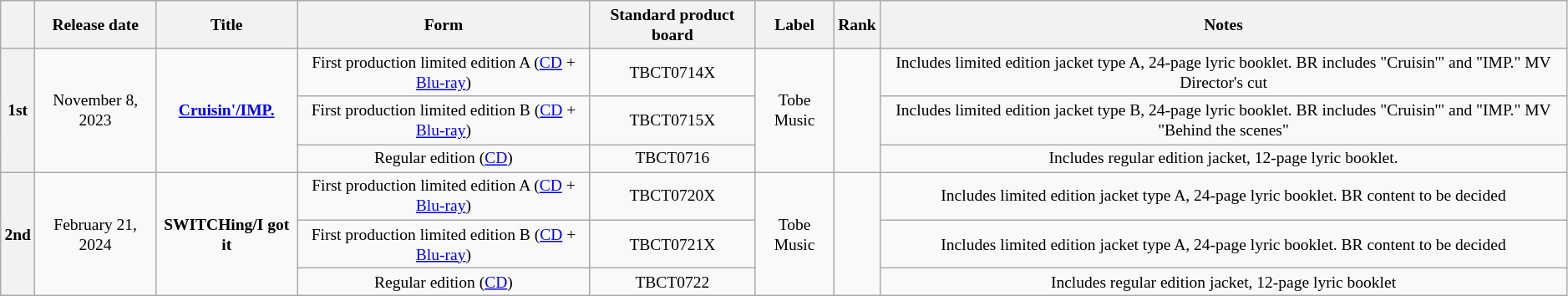<table class="wikitable" style="font-size:small;text-align:center">
<tr>
<th> </th>
<th>Release date</th>
<th>Title</th>
<th>Form</th>
<th>Standard product board</th>
<th>Label</th>
<th>Rank</th>
<th>Notes</th>
</tr>
<tr>
<th rowspan="3">1st</th>
<td rowspan="3">November 8, 2023</td>
<td rowspan="3"><strong><a href='#'>Cruisin'/IMP.</a></strong></td>
<td>First production limited edition A (<a href='#'>CD</a> + <a href='#'>Blu-ray</a>)</td>
<td>TBCT0714X</td>
<td rowspan="3">Tobe Music</td>
<td rowspan="3"></td>
<td>Includes limited edition jacket type A, 24-page lyric booklet. BR includes "Cruisin'" and "IMP." MV Director's cut</td>
</tr>
<tr>
<td>First production limited edition B (<a href='#'>CD</a> + <a href='#'>Blu-ray</a>)</td>
<td>TBCT0715X</td>
<td>Includes limited edition jacket type B, 24-page lyric booklet. BR includes "Cruisin'" and "IMP." MV "Behind the scenes"</td>
</tr>
<tr>
<td>Regular edition (<a href='#'>CD</a>)</td>
<td>TBCT0716</td>
<td>Includes regular edition jacket, 12-page lyric booklet.</td>
</tr>
<tr>
<th rowspan="3">2nd</th>
<td rowspan="3">February 21, 2024</td>
<td rowspan="3"><strong>SWITCHing/I got it</strong></td>
<td>First production limited edition A (<a href='#'>CD</a> + <a href='#'>Blu-ray</a>)</td>
<td>TBCT0720X</td>
<td rowspan="3">Tobe Music</td>
<td rowspan="3"></td>
<td>Includes limited edition jacket type A, 24-page lyric booklet. BR content to be decided</td>
</tr>
<tr>
<td>First production limited edition B (<a href='#'>CD</a> + <a href='#'>Blu-ray</a>)</td>
<td>TBCT0721X</td>
<td>Includes limited edition jacket type A, 24-page lyric booklet. BR content to be decided</td>
</tr>
<tr>
<td>Regular edition (<a href='#'>CD</a>)</td>
<td>TBCT0722</td>
<td>Includes regular edition jacket, 12-page lyric booklet</td>
</tr>
</table>
